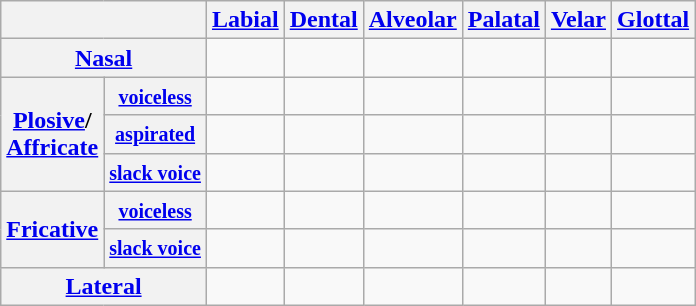<table class="wikitable" style="text-align: center">
<tr>
<th colspan=2></th>
<th><a href='#'>Labial</a></th>
<th><a href='#'>Dental</a></th>
<th><a href='#'>Alveolar</a></th>
<th><a href='#'>Palatal</a></th>
<th><a href='#'>Velar</a></th>
<th><a href='#'>Glottal</a></th>
</tr>
<tr align=center>
<th colspan=2><a href='#'>Nasal</a></th>
<td></td>
<td></td>
<td></td>
<td></td>
<td></td>
<td></td>
</tr>
<tr align=center>
<th rowspan=3><a href='#'>Plosive</a>/<br><a href='#'>Affricate</a></th>
<th><small><a href='#'>voiceless</a></small></th>
<td></td>
<td></td>
<td></td>
<td></td>
<td></td>
<td></td>
</tr>
<tr align=center>
<th><small><a href='#'>aspirated</a></small></th>
<td></td>
<td></td>
<td></td>
<td></td>
<td></td>
<td></td>
</tr>
<tr align=center>
<th><small><a href='#'>slack voice</a></small></th>
<td></td>
<td></td>
<td></td>
<td></td>
<td></td>
<td></td>
</tr>
<tr align=center>
<th rowspan=2><a href='#'>Fricative</a></th>
<th><small><a href='#'>voiceless</a></small></th>
<td></td>
<td></td>
<td></td>
<td></td>
<td></td>
<td></td>
</tr>
<tr align=center>
<th><small><a href='#'>slack voice</a></small></th>
<td></td>
<td></td>
<td></td>
<td></td>
<td></td>
<td></td>
</tr>
<tr align=center>
<th colspan=2><a href='#'>Lateral</a></th>
<td></td>
<td></td>
<td></td>
<td></td>
<td></td>
<td></td>
</tr>
</table>
